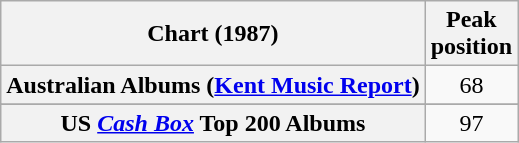<table class="wikitable sortable plainrowheaders" style="text-align:center">
<tr>
<th scope="col">Chart (1987)</th>
<th scope="col">Peak<br>position</th>
</tr>
<tr>
<th scope="row">Australian Albums (<a href='#'>Kent Music Report</a>)</th>
<td>68</td>
</tr>
<tr>
</tr>
<tr>
</tr>
<tr>
</tr>
<tr>
</tr>
<tr>
<th scope="row">US <em><a href='#'>Cash Box</a></em> Top 200 Albums</th>
<td>97</td>
</tr>
</table>
